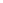<table>
<tr>
<td style="background-color: white !important; color: black !important;"></td>
</tr>
</table>
